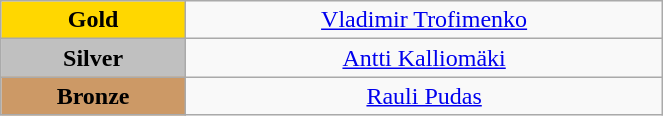<table class="wikitable" style="text-align:center; " width="35%">
<tr>
<td bgcolor="gold"><strong>Gold</strong></td>
<td><a href='#'>Vladimir Trofimenko</a><br>  <small><em></em></small></td>
</tr>
<tr>
<td bgcolor="silver"><strong>Silver</strong></td>
<td><a href='#'>Antti Kalliomäki</a><br>  <small><em></em></small></td>
</tr>
<tr>
<td bgcolor="CC9966"><strong>Bronze</strong></td>
<td><a href='#'>Rauli Pudas</a><br>  <small><em></em></small></td>
</tr>
</table>
